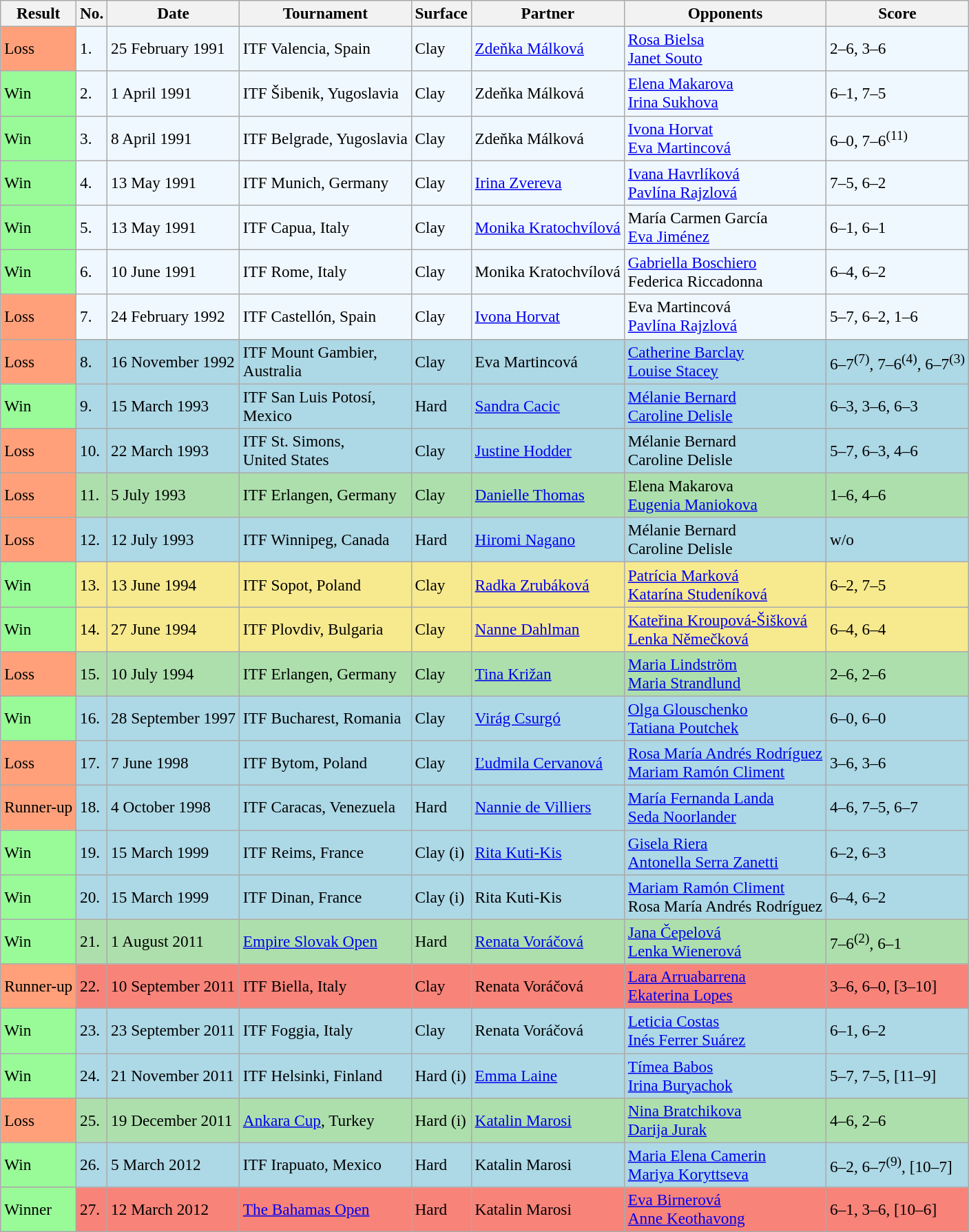<table class="sortable wikitable" style=font-size:97%>
<tr>
<th>Result</th>
<th>No.</th>
<th>Date</th>
<th>Tournament</th>
<th>Surface</th>
<th>Partner</th>
<th>Opponents</th>
<th class="unsortable">Score</th>
</tr>
<tr style="background:#f0f8ff;">
<td style="background:#ffa07a;">Loss</td>
<td>1.</td>
<td>25 February 1991</td>
<td>ITF Valencia, Spain</td>
<td>Clay</td>
<td> <a href='#'>Zdeňka Málková</a></td>
<td> <a href='#'>Rosa Bielsa</a> <br>  <a href='#'>Janet Souto</a></td>
<td>2–6, 3–6</td>
</tr>
<tr style="background:#f0f8ff;">
<td style="background:#98fb98;">Win</td>
<td>2.</td>
<td>1 April 1991</td>
<td>ITF Šibenik, Yugoslavia</td>
<td>Clay</td>
<td> Zdeňka Málková</td>
<td> <a href='#'>Elena Makarova</a> <br>  <a href='#'>Irina Sukhova</a></td>
<td>6–1, 7–5</td>
</tr>
<tr style="background:#f0f8ff;">
<td style="background:#98fb98;">Win</td>
<td>3.</td>
<td>8 April 1991</td>
<td>ITF Belgrade, Yugoslavia</td>
<td>Clay</td>
<td> Zdeňka Málková</td>
<td> <a href='#'>Ivona Horvat</a> <br>  <a href='#'>Eva Martincová</a></td>
<td>6–0, 7–6<sup>(11)</sup></td>
</tr>
<tr style="background:#f0f8ff;">
<td style="background:#98fb98;">Win</td>
<td>4.</td>
<td>13 May 1991</td>
<td>ITF Munich, Germany</td>
<td>Clay</td>
<td> <a href='#'>Irina Zvereva</a></td>
<td> <a href='#'>Ivana Havrlíková</a> <br>  <a href='#'>Pavlína Rajzlová</a></td>
<td>7–5, 6–2</td>
</tr>
<tr style="background:#f0f8ff;">
<td style="background:#98fb98;">Win</td>
<td>5.</td>
<td>13 May 1991</td>
<td>ITF Capua, Italy</td>
<td>Clay</td>
<td> <a href='#'>Monika Kratochvílová</a></td>
<td> María Carmen García <br>  <a href='#'>Eva Jiménez</a></td>
<td>6–1, 6–1</td>
</tr>
<tr style="background:#f0f8ff;">
<td style="background:#98fb98;">Win</td>
<td>6.</td>
<td>10 June 1991</td>
<td>ITF Rome, Italy</td>
<td>Clay</td>
<td> Monika Kratochvílová</td>
<td> <a href='#'>Gabriella Boschiero</a> <br>  Federica Riccadonna</td>
<td>6–4, 6–2</td>
</tr>
<tr style="background:#f0f8ff;">
<td style="background:#ffa07a;">Loss</td>
<td>7.</td>
<td>24 February 1992</td>
<td>ITF Castellón, Spain</td>
<td>Clay</td>
<td> <a href='#'>Ivona Horvat</a></td>
<td> Eva Martincová <br>  <a href='#'>Pavlína Rajzlová</a></td>
<td>5–7, 6–2, 1–6</td>
</tr>
<tr style="background:lightblue;">
<td style="background:#ffa07a;">Loss</td>
<td>8.</td>
<td>16 November 1992</td>
<td>ITF Mount Gambier, <br>Australia</td>
<td>Clay</td>
<td> Eva Martincová</td>
<td> <a href='#'>Catherine Barclay</a> <br>  <a href='#'>Louise Stacey</a></td>
<td>6–7<sup>(7)</sup>, 7–6<sup>(4)</sup>, 6–7<sup>(3)</sup></td>
</tr>
<tr style="background:lightblue;">
<td style="background:#98fb98;">Win</td>
<td>9.</td>
<td>15 March 1993</td>
<td>ITF San Luis Potosí, <br>Mexico</td>
<td>Hard</td>
<td> <a href='#'>Sandra Cacic</a></td>
<td> <a href='#'>Mélanie Bernard</a> <br>  <a href='#'>Caroline Delisle</a></td>
<td>6–3, 3–6, 6–3</td>
</tr>
<tr style="background:lightblue;">
<td style="background:#ffa07a;">Loss</td>
<td>10.</td>
<td>22 March 1993</td>
<td>ITF St. Simons, <br>United States</td>
<td>Clay</td>
<td> <a href='#'>Justine Hodder</a></td>
<td> Mélanie Bernard <br>  Caroline Delisle</td>
<td>5–7, 6–3, 4–6</td>
</tr>
<tr style="background:#addfad;">
<td style="background:#ffa07a;">Loss</td>
<td>11.</td>
<td>5 July 1993</td>
<td>ITF Erlangen, Germany</td>
<td>Clay</td>
<td> <a href='#'>Danielle Thomas</a></td>
<td> Elena Makarova <br>  <a href='#'>Eugenia Maniokova</a></td>
<td>1–6, 4–6</td>
</tr>
<tr style="background:lightblue;">
<td style="background:#ffa07a;">Loss</td>
<td>12.</td>
<td>12 July 1993</td>
<td>ITF Winnipeg, Canada</td>
<td>Hard</td>
<td> <a href='#'>Hiromi Nagano</a></td>
<td> Mélanie Bernard <br>  Caroline Delisle</td>
<td>w/o</td>
</tr>
<tr bgcolor="#F7E98E">
<td style="background:#98fb98;">Win</td>
<td>13.</td>
<td>13 June 1994</td>
<td>ITF Sopot, Poland</td>
<td>Clay</td>
<td> <a href='#'>Radka Zrubáková</a></td>
<td> <a href='#'>Patrícia Marková</a> <br>  <a href='#'>Katarína Studeníková</a></td>
<td>6–2, 7–5</td>
</tr>
<tr bgcolor="#F7E98E">
<td style="background:#98fb98;">Win</td>
<td>14.</td>
<td>27 June 1994</td>
<td>ITF Plovdiv, Bulgaria</td>
<td>Clay</td>
<td> <a href='#'>Nanne Dahlman</a></td>
<td> <a href='#'>Kateřina Kroupová-Šišková</a> <br>  <a href='#'>Lenka Němečková</a></td>
<td>6–4, 6–4</td>
</tr>
<tr style="background:#addfad;">
<td style="background:#ffa07a;">Loss</td>
<td>15.</td>
<td>10 July 1994</td>
<td>ITF Erlangen, Germany</td>
<td>Clay</td>
<td> <a href='#'>Tina Križan</a></td>
<td> <a href='#'>Maria Lindström</a> <br>  <a href='#'>Maria Strandlund</a></td>
<td>2–6, 2–6</td>
</tr>
<tr style="background:lightblue;">
<td style="background:#98fb98;">Win</td>
<td>16.</td>
<td>28 September 1997</td>
<td>ITF Bucharest, Romania</td>
<td>Clay</td>
<td> <a href='#'>Virág Csurgó</a></td>
<td> <a href='#'>Olga Glouschenko</a> <br>  <a href='#'>Tatiana Poutchek</a></td>
<td>6–0, 6–0</td>
</tr>
<tr style="background:lightblue;">
<td style="background:#ffa07a;">Loss</td>
<td>17.</td>
<td>7 June 1998</td>
<td>ITF Bytom, Poland</td>
<td>Clay</td>
<td> <a href='#'>Ľudmila Cervanová</a></td>
<td> <a href='#'>Rosa María Andrés Rodríguez</a> <br>  <a href='#'>Mariam Ramón Climent</a></td>
<td>3–6, 3–6</td>
</tr>
<tr style="background:lightblue;">
<td bgcolor=FFA07A>Runner-up</td>
<td>18.</td>
<td>4 October 1998</td>
<td>ITF Caracas, Venezuela</td>
<td>Hard</td>
<td> <a href='#'>Nannie de Villiers</a></td>
<td> <a href='#'>María Fernanda Landa</a> <br>  <a href='#'>Seda Noorlander</a></td>
<td>4–6, 7–5, 6–7</td>
</tr>
<tr style="background:lightblue;">
<td style="background:#98fb98;">Win</td>
<td>19.</td>
<td>15 March 1999</td>
<td>ITF Reims, France</td>
<td>Clay (i)</td>
<td> <a href='#'>Rita Kuti-Kis</a></td>
<td> <a href='#'>Gisela Riera</a> <br>  <a href='#'>Antonella Serra Zanetti</a></td>
<td>6–2, 6–3</td>
</tr>
<tr bgcolor="lightblue">
<td style="background:#98fb98;">Win</td>
<td>20.</td>
<td>15 March 1999</td>
<td>ITF Dinan, France</td>
<td>Clay (i)</td>
<td> Rita Kuti-Kis</td>
<td> <a href='#'>Mariam Ramón Climent</a> <br>  Rosa María Andrés Rodríguez</td>
<td>6–4, 6–2</td>
</tr>
<tr style="background:#addfad;">
<td style="background:#98fb98;">Win</td>
<td>21.</td>
<td>1 August 2011</td>
<td><a href='#'>Empire Slovak Open</a></td>
<td>Hard</td>
<td> <a href='#'>Renata Voráčová</a></td>
<td> <a href='#'>Jana Čepelová</a> <br>  <a href='#'>Lenka Wienerová</a></td>
<td>7–6<sup>(2)</sup>, 6–1</td>
</tr>
<tr bgcolor=f88379>
<td bgcolor=FFA07A>Runner-up</td>
<td>22.</td>
<td>10 September 2011</td>
<td>ITF Biella, Italy</td>
<td>Clay</td>
<td> Renata Voráčová</td>
<td> <a href='#'>Lara Arruabarrena</a> <br>  <a href='#'>Ekaterina Lopes</a></td>
<td>3–6, 6–0, [3–10]</td>
</tr>
<tr bgcolor=lightblue>
<td style="background:#98fb98;">Win</td>
<td>23.</td>
<td>23 September 2011</td>
<td>ITF Foggia, Italy</td>
<td>Clay</td>
<td> Renata Voráčová</td>
<td> <a href='#'>Leticia Costas</a> <br>  <a href='#'>Inés Ferrer Suárez</a></td>
<td>6–1, 6–2</td>
</tr>
<tr style="background:lightblue;">
<td style="background:#98fb98;">Win</td>
<td>24.</td>
<td>21 November 2011</td>
<td>ITF Helsinki, Finland</td>
<td>Hard (i)</td>
<td> <a href='#'>Emma Laine</a></td>
<td> <a href='#'>Tímea Babos</a> <br>  <a href='#'>Irina Buryachok</a></td>
<td>5–7, 7–5, [11–9]</td>
</tr>
<tr style="background:#addfad;">
<td style="background:#ffa07a;">Loss</td>
<td>25.</td>
<td>19 December 2011</td>
<td><a href='#'>Ankara Cup</a>, Turkey</td>
<td>Hard (i)</td>
<td> <a href='#'>Katalin Marosi</a></td>
<td> <a href='#'>Nina Bratchikova</a> <br>  <a href='#'>Darija Jurak</a></td>
<td>4–6, 2–6</td>
</tr>
<tr style="background:lightblue;">
<td style="background:#98fb98;">Win</td>
<td>26.</td>
<td>5 March 2012</td>
<td>ITF Irapuato, Mexico</td>
<td>Hard</td>
<td> Katalin Marosi</td>
<td> <a href='#'>Maria Elena Camerin</a> <br>  <a href='#'>Mariya Koryttseva</a></td>
<td>6–2, 6–7<sup>(9)</sup>, [10–7]</td>
</tr>
<tr style="background:#f88379;">
<td bgcolor=98FB98>Winner</td>
<td>27.</td>
<td>12 March 2012</td>
<td><a href='#'>The Bahamas Open</a></td>
<td>Hard</td>
<td> Katalin Marosi</td>
<td> <a href='#'>Eva Birnerová</a> <br>  <a href='#'>Anne Keothavong</a></td>
<td>6–1, 3–6, [10–6]</td>
</tr>
</table>
